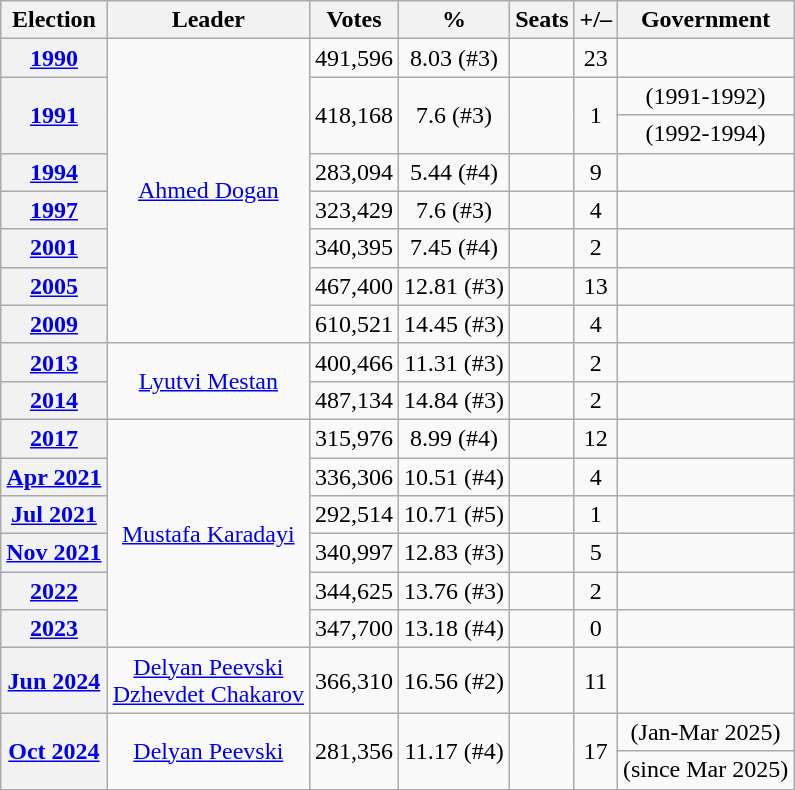<table class="wikitable" style="text-align:center">
<tr>
<th>Election</th>
<th>Leader</th>
<th>Votes</th>
<th>%</th>
<th>Seats</th>
<th>+/–</th>
<th>Government</th>
</tr>
<tr>
<th><a href='#'>1990</a></th>
<td rowspan="8"><a href='#'>Ahmed Dogan</a></td>
<td>491,596</td>
<td>8.03 (#3)</td>
<td></td>
<td> 23</td>
<td></td>
</tr>
<tr>
<th rowspan="2"><a href='#'>1991</a></th>
<td rowspan="2">418,168</td>
<td rowspan="2">7.6 (#3)</td>
<td rowspan="2"></td>
<td rowspan="2"> 1</td>
<td> (1991-1992)</td>
</tr>
<tr>
<td> (1992-1994)</td>
</tr>
<tr>
<th><a href='#'>1994</a></th>
<td>283,094</td>
<td>5.44 (#4)</td>
<td></td>
<td> 9</td>
<td></td>
</tr>
<tr>
<th><a href='#'>1997</a></th>
<td>323,429</td>
<td>7.6 (#3)</td>
<td></td>
<td> 4</td>
<td></td>
</tr>
<tr>
<th><a href='#'>2001</a></th>
<td>340,395</td>
<td>7.45 (#4)</td>
<td></td>
<td> 2</td>
<td></td>
</tr>
<tr>
<th><a href='#'>2005</a></th>
<td>467,400</td>
<td>12.81 (#3)</td>
<td></td>
<td> 13</td>
<td></td>
</tr>
<tr>
<th><a href='#'>2009</a></th>
<td>610,521</td>
<td>14.45 (#3)</td>
<td></td>
<td> 4</td>
<td></td>
</tr>
<tr>
<th><a href='#'>2013</a></th>
<td rowspan="2"><a href='#'>Lyutvi Mestan</a></td>
<td>400,466</td>
<td>11.31 (#3)</td>
<td></td>
<td> 2</td>
<td></td>
</tr>
<tr>
<th><a href='#'>2014</a></th>
<td>487,134</td>
<td>14.84 (#3)</td>
<td></td>
<td> 2</td>
<td></td>
</tr>
<tr>
<th><a href='#'>2017</a></th>
<td rowspan="6"><a href='#'>Mustafa Karadayi</a></td>
<td>315,976</td>
<td>8.99 (#4)</td>
<td></td>
<td> 12</td>
<td></td>
</tr>
<tr>
<th><a href='#'>Apr 2021</a></th>
<td>336,306</td>
<td>10.51 (#4)</td>
<td></td>
<td> 4</td>
<td></td>
</tr>
<tr>
<th><a href='#'>Jul 2021</a></th>
<td>292,514</td>
<td>10.71 (#5)</td>
<td></td>
<td> 1</td>
<td></td>
</tr>
<tr>
<th><a href='#'>Nov 2021</a></th>
<td>340,997</td>
<td>12.83 (#3)</td>
<td></td>
<td> 5</td>
<td></td>
</tr>
<tr>
<th><a href='#'>2022</a></th>
<td>344,625</td>
<td>13.76 (#3)</td>
<td></td>
<td> 2</td>
<td></td>
</tr>
<tr>
<th><a href='#'>2023</a></th>
<td>347,700</td>
<td>13.18 (#4)</td>
<td></td>
<td> 0</td>
<td></td>
</tr>
<tr>
<th><a href='#'>Jun 2024</a></th>
<td><a href='#'>Delyan Peevski</a><br><a href='#'>Dzhevdet Chakarov</a></td>
<td>366,310</td>
<td>16.56 (#2)</td>
<td></td>
<td> 11</td>
<td></td>
</tr>
<tr>
<th rowspan="2"><a href='#'>Oct 2024</a></th>
<td rowspan="2"><a href='#'>Delyan Peevski</a></td>
<td rowspan="2">281,356</td>
<td rowspan="2">11.17 (#4)</td>
<td rowspan="2"></td>
<td rowspan="2"> 17</td>
<td> (Jan-Mar 2025)</td>
</tr>
<tr>
<td> (since Mar 2025)</td>
</tr>
<tr>
</tr>
</table>
